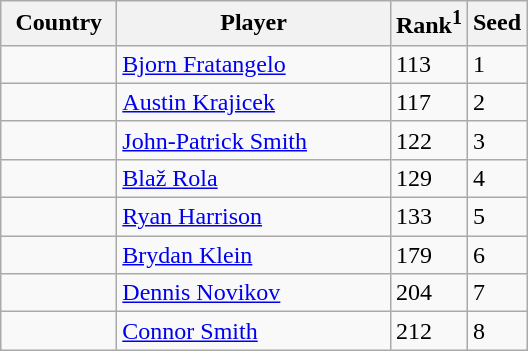<table class="sortable wikitable">
<tr>
<th width="70">Country</th>
<th width="175">Player</th>
<th>Rank<sup>1</sup></th>
<th>Seed</th>
</tr>
<tr>
<td></td>
<td><a href='#'>Bjorn Fratangelo</a></td>
<td>113</td>
<td>1</td>
</tr>
<tr>
<td></td>
<td><a href='#'>Austin Krajicek</a></td>
<td>117</td>
<td>2</td>
</tr>
<tr>
<td></td>
<td><a href='#'>John-Patrick Smith</a></td>
<td>122</td>
<td>3</td>
</tr>
<tr>
<td></td>
<td><a href='#'>Blaž Rola</a></td>
<td>129</td>
<td>4</td>
</tr>
<tr>
<td></td>
<td><a href='#'>Ryan Harrison</a></td>
<td>133</td>
<td>5</td>
</tr>
<tr>
<td></td>
<td><a href='#'>Brydan Klein</a></td>
<td>179</td>
<td>6</td>
</tr>
<tr>
<td></td>
<td><a href='#'>Dennis Novikov</a></td>
<td>204</td>
<td>7</td>
</tr>
<tr>
<td></td>
<td><a href='#'>Connor Smith</a></td>
<td>212</td>
<td>8</td>
</tr>
</table>
